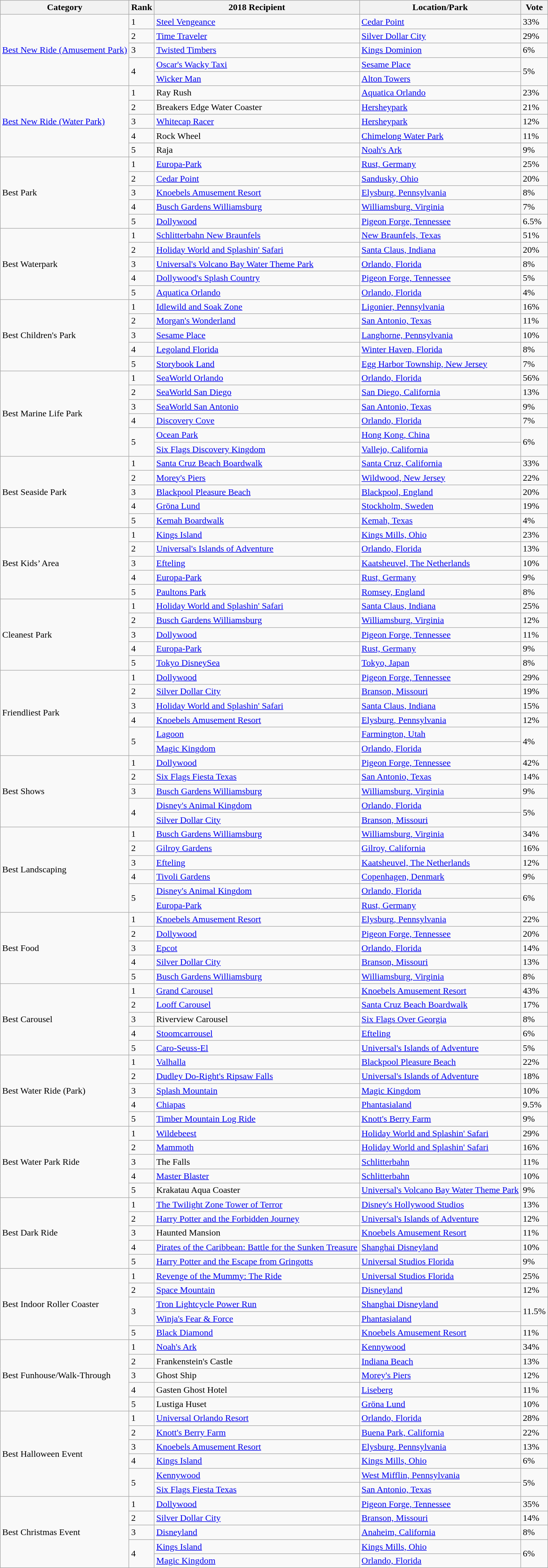<table class="wikitable sortable" style="margin:1em auto;">
<tr>
<th>Category</th>
<th>Rank</th>
<th>2018 Recipient</th>
<th>Location/Park</th>
<th>Vote</th>
</tr>
<tr>
<td rowspan="5"><a href='#'>Best New Ride (Amusement Park)</a></td>
<td>1</td>
<td><a href='#'>Steel Vengeance</a></td>
<td><a href='#'>Cedar Point</a></td>
<td>33%</td>
</tr>
<tr>
<td>2</td>
<td><a href='#'>Time Traveler</a></td>
<td><a href='#'>Silver Dollar City</a></td>
<td>29%</td>
</tr>
<tr>
<td>3</td>
<td><a href='#'>Twisted Timbers</a></td>
<td><a href='#'>Kings Dominion</a></td>
<td>6%</td>
</tr>
<tr>
<td rowspan="2">4</td>
<td><a href='#'>Oscar's Wacky Taxi</a></td>
<td><a href='#'>Sesame Place</a></td>
<td rowspan="2">5%</td>
</tr>
<tr>
<td><a href='#'>Wicker Man</a></td>
<td><a href='#'>Alton Towers</a></td>
</tr>
<tr>
<td rowspan="5"><a href='#'>Best New Ride (Water Park)</a></td>
<td>1</td>
<td>Ray Rush</td>
<td><a href='#'>Aquatica Orlando</a></td>
<td>23%</td>
</tr>
<tr>
<td>2</td>
<td>Breakers Edge Water Coaster</td>
<td><a href='#'>Hersheypark</a></td>
<td>21%</td>
</tr>
<tr>
<td>3</td>
<td><a href='#'>Whitecap Racer</a></td>
<td><a href='#'>Hersheypark</a></td>
<td>12%</td>
</tr>
<tr>
<td>4</td>
<td>Rock Wheel</td>
<td><a href='#'>Chimelong Water Park</a></td>
<td>11%</td>
</tr>
<tr>
<td>5</td>
<td>Raja</td>
<td><a href='#'>Noah's Ark</a></td>
<td>9%</td>
</tr>
<tr>
<td rowspan="5">Best Park</td>
<td>1</td>
<td><a href='#'>Europa-Park</a></td>
<td><a href='#'>Rust, Germany</a></td>
<td>25%</td>
</tr>
<tr>
<td>2</td>
<td><a href='#'>Cedar Point</a></td>
<td><a href='#'>Sandusky, Ohio</a></td>
<td>20%</td>
</tr>
<tr>
<td>3</td>
<td><a href='#'>Knoebels Amusement Resort</a></td>
<td><a href='#'>Elysburg, Pennsylvania</a></td>
<td>8%</td>
</tr>
<tr>
<td>4</td>
<td><a href='#'>Busch Gardens Williamsburg</a></td>
<td><a href='#'>Williamsburg, Virginia</a></td>
<td>7%</td>
</tr>
<tr>
<td>5</td>
<td><a href='#'>Dollywood</a></td>
<td><a href='#'>Pigeon Forge, Tennessee</a></td>
<td>6.5%</td>
</tr>
<tr>
<td rowspan="5">Best Waterpark</td>
<td>1</td>
<td><a href='#'>Schlitterbahn New Braunfels</a></td>
<td><a href='#'>New Braunfels, Texas</a></td>
<td>51%</td>
</tr>
<tr>
<td>2</td>
<td><a href='#'>Holiday World and Splashin' Safari</a></td>
<td><a href='#'>Santa Claus, Indiana</a></td>
<td>20%</td>
</tr>
<tr>
<td>3</td>
<td><a href='#'>Universal's Volcano Bay Water Theme Park</a></td>
<td><a href='#'>Orlando, Florida</a></td>
<td>8%</td>
</tr>
<tr>
<td>4</td>
<td><a href='#'>Dollywood's Splash Country</a></td>
<td><a href='#'>Pigeon Forge, Tennessee</a></td>
<td>5%</td>
</tr>
<tr>
<td>5</td>
<td><a href='#'>Aquatica Orlando</a></td>
<td><a href='#'>Orlando, Florida</a></td>
<td>4%</td>
</tr>
<tr>
<td rowspan="5">Best Children's Park</td>
<td>1</td>
<td><a href='#'>Idlewild and Soak Zone</a></td>
<td><a href='#'>Ligonier, Pennsylvania</a></td>
<td>16%</td>
</tr>
<tr>
<td>2</td>
<td><a href='#'>Morgan's Wonderland</a></td>
<td><a href='#'>San Antonio, Texas</a></td>
<td>11%</td>
</tr>
<tr>
<td>3</td>
<td><a href='#'>Sesame Place</a></td>
<td><a href='#'>Langhorne, Pennsylvania</a></td>
<td>10%</td>
</tr>
<tr>
<td>4</td>
<td><a href='#'>Legoland Florida</a></td>
<td><a href='#'>Winter Haven, Florida</a></td>
<td>8%</td>
</tr>
<tr>
<td>5</td>
<td><a href='#'>Storybook Land</a></td>
<td><a href='#'>Egg Harbor Township, New Jersey</a></td>
<td>7%</td>
</tr>
<tr>
<td rowspan="6">Best Marine Life Park</td>
<td>1</td>
<td><a href='#'>SeaWorld Orlando</a></td>
<td><a href='#'>Orlando, Florida</a></td>
<td>56%</td>
</tr>
<tr>
<td>2</td>
<td><a href='#'>SeaWorld San Diego</a></td>
<td><a href='#'>San Diego, California</a></td>
<td>13%</td>
</tr>
<tr>
<td>3</td>
<td><a href='#'>SeaWorld San Antonio</a></td>
<td><a href='#'>San Antonio, Texas</a></td>
<td>9%</td>
</tr>
<tr>
<td>4</td>
<td><a href='#'>Discovery Cove</a></td>
<td><a href='#'>Orlando, Florida</a></td>
<td>7%</td>
</tr>
<tr>
<td rowspan="2">5</td>
<td><a href='#'>Ocean Park</a></td>
<td><a href='#'>Hong Kong, China</a></td>
<td rowspan="2">6%</td>
</tr>
<tr>
<td><a href='#'>Six Flags Discovery Kingdom</a></td>
<td><a href='#'>Vallejo, California</a></td>
</tr>
<tr>
<td rowspan="5">Best Seaside Park</td>
<td>1</td>
<td><a href='#'>Santa Cruz Beach Boardwalk</a></td>
<td><a href='#'>Santa Cruz, California</a></td>
<td>33%</td>
</tr>
<tr>
<td>2</td>
<td><a href='#'>Morey's Piers</a></td>
<td><a href='#'>Wildwood, New Jersey</a></td>
<td>22%</td>
</tr>
<tr>
<td>3</td>
<td><a href='#'>Blackpool Pleasure Beach</a></td>
<td><a href='#'>Blackpool, England</a></td>
<td>20%</td>
</tr>
<tr>
<td>4</td>
<td><a href='#'>Gröna Lund</a></td>
<td><a href='#'>Stockholm, Sweden</a></td>
<td>19%</td>
</tr>
<tr>
<td>5</td>
<td><a href='#'>Kemah Boardwalk</a></td>
<td><a href='#'>Kemah, Texas</a></td>
<td>4%</td>
</tr>
<tr>
<td rowspan="5">Best Kids’ Area</td>
<td>1</td>
<td><a href='#'>Kings Island</a></td>
<td><a href='#'>Kings Mills, Ohio</a></td>
<td>23%</td>
</tr>
<tr>
<td>2</td>
<td><a href='#'>Universal's Islands of Adventure</a></td>
<td><a href='#'>Orlando, Florida</a></td>
<td>13%</td>
</tr>
<tr>
<td>3</td>
<td><a href='#'>Efteling</a></td>
<td><a href='#'>Kaatsheuvel, The Netherlands</a></td>
<td>10%</td>
</tr>
<tr>
<td>4</td>
<td><a href='#'>Europa-Park</a></td>
<td><a href='#'>Rust, Germany</a></td>
<td>9%</td>
</tr>
<tr>
<td>5</td>
<td><a href='#'>Paultons Park</a></td>
<td><a href='#'>Romsey, England</a></td>
<td>8%</td>
</tr>
<tr>
<td rowspan="5">Cleanest Park</td>
<td>1</td>
<td><a href='#'>Holiday World and Splashin' Safari</a></td>
<td><a href='#'>Santa Claus, Indiana</a></td>
<td>25%</td>
</tr>
<tr>
<td>2</td>
<td><a href='#'>Busch Gardens Williamsburg</a></td>
<td><a href='#'>Williamsburg, Virginia</a></td>
<td>12%</td>
</tr>
<tr>
<td>3</td>
<td><a href='#'>Dollywood</a></td>
<td><a href='#'>Pigeon Forge, Tennessee</a></td>
<td>11%</td>
</tr>
<tr>
<td>4</td>
<td><a href='#'>Europa-Park</a></td>
<td><a href='#'>Rust, Germany</a></td>
<td>9%</td>
</tr>
<tr>
<td>5</td>
<td><a href='#'>Tokyo DisneySea</a></td>
<td><a href='#'>Tokyo, Japan</a></td>
<td>8%</td>
</tr>
<tr>
<td rowspan="6">Friendliest Park</td>
<td>1</td>
<td><a href='#'>Dollywood</a></td>
<td><a href='#'>Pigeon Forge, Tennessee</a></td>
<td>29%</td>
</tr>
<tr>
<td>2</td>
<td><a href='#'>Silver Dollar City</a></td>
<td><a href='#'>Branson, Missouri</a></td>
<td>19%</td>
</tr>
<tr>
<td>3</td>
<td><a href='#'>Holiday World and Splashin' Safari</a></td>
<td><a href='#'>Santa Claus, Indiana</a></td>
<td>15%</td>
</tr>
<tr>
<td>4</td>
<td><a href='#'>Knoebels Amusement Resort</a></td>
<td><a href='#'>Elysburg, Pennsylvania</a></td>
<td>12%</td>
</tr>
<tr>
<td rowspan="2">5</td>
<td><a href='#'>Lagoon</a></td>
<td><a href='#'>Farmington, Utah</a></td>
<td rowspan="2">4%</td>
</tr>
<tr>
<td><a href='#'>Magic Kingdom</a></td>
<td><a href='#'>Orlando, Florida</a></td>
</tr>
<tr>
<td rowspan="5">Best Shows</td>
<td>1</td>
<td><a href='#'>Dollywood</a></td>
<td><a href='#'>Pigeon Forge, Tennessee</a></td>
<td>42%</td>
</tr>
<tr>
<td>2</td>
<td><a href='#'>Six Flags Fiesta Texas</a></td>
<td><a href='#'>San Antonio, Texas</a></td>
<td>14%</td>
</tr>
<tr>
<td>3</td>
<td><a href='#'>Busch Gardens Williamsburg</a></td>
<td><a href='#'>Williamsburg, Virginia</a></td>
<td>9%</td>
</tr>
<tr>
<td rowspan="2">4</td>
<td><a href='#'>Disney's Animal Kingdom</a></td>
<td><a href='#'>Orlando, Florida</a></td>
<td rowspan="2">5%</td>
</tr>
<tr>
<td><a href='#'>Silver Dollar City</a></td>
<td><a href='#'>Branson, Missouri</a></td>
</tr>
<tr>
<td rowspan="6">Best Landscaping</td>
<td>1</td>
<td><a href='#'>Busch Gardens Williamsburg</a></td>
<td><a href='#'>Williamsburg, Virginia</a></td>
<td>34%</td>
</tr>
<tr>
<td>2</td>
<td><a href='#'>Gilroy Gardens</a></td>
<td><a href='#'>Gilroy, California</a></td>
<td>16%</td>
</tr>
<tr>
<td>3</td>
<td><a href='#'>Efteling</a></td>
<td><a href='#'>Kaatsheuvel, The Netherlands</a></td>
<td>12%</td>
</tr>
<tr>
<td>4</td>
<td><a href='#'>Tivoli Gardens</a></td>
<td><a href='#'>Copenhagen, Denmark</a></td>
<td>9%</td>
</tr>
<tr>
<td rowspan="2">5</td>
<td><a href='#'>Disney's Animal Kingdom</a></td>
<td><a href='#'>Orlando, Florida</a></td>
<td rowspan="2">6%</td>
</tr>
<tr>
<td><a href='#'>Europa-Park</a></td>
<td><a href='#'>Rust, Germany</a></td>
</tr>
<tr>
<td rowspan="5">Best Food</td>
<td>1</td>
<td><a href='#'>Knoebels Amusement Resort</a></td>
<td><a href='#'>Elysburg, Pennsylvania</a></td>
<td>22%</td>
</tr>
<tr>
<td>2</td>
<td><a href='#'>Dollywood</a></td>
<td><a href='#'>Pigeon Forge, Tennessee</a></td>
<td>20%</td>
</tr>
<tr>
<td>3</td>
<td><a href='#'>Epcot</a></td>
<td><a href='#'>Orlando, Florida</a></td>
<td>14%</td>
</tr>
<tr>
<td>4</td>
<td><a href='#'>Silver Dollar City</a></td>
<td><a href='#'>Branson, Missouri</a></td>
<td>13%</td>
</tr>
<tr>
<td>5</td>
<td><a href='#'>Busch Gardens Williamsburg</a></td>
<td><a href='#'>Williamsburg, Virginia</a></td>
<td>8%</td>
</tr>
<tr>
<td rowspan="5">Best Carousel</td>
<td>1</td>
<td><a href='#'>Grand Carousel</a></td>
<td><a href='#'>Knoebels Amusement Resort</a></td>
<td>43%</td>
</tr>
<tr>
<td>2</td>
<td><a href='#'>Looff Carousel</a></td>
<td><a href='#'>Santa Cruz Beach Boardwalk</a></td>
<td>17%</td>
</tr>
<tr>
<td>3</td>
<td>Riverview Carousel</td>
<td><a href='#'>Six Flags Over Georgia</a></td>
<td>8%</td>
</tr>
<tr>
<td>4</td>
<td><a href='#'>Stoomcarrousel</a></td>
<td><a href='#'>Efteling</a></td>
<td>6%</td>
</tr>
<tr>
<td>5</td>
<td><a href='#'>Caro-Seuss-El</a></td>
<td><a href='#'>Universal's Islands of Adventure</a></td>
<td>5%</td>
</tr>
<tr>
<td rowspan="5">Best Water Ride (Park)</td>
<td>1</td>
<td><a href='#'>Valhalla</a></td>
<td><a href='#'>Blackpool Pleasure Beach</a></td>
<td>22%</td>
</tr>
<tr>
<td>2</td>
<td><a href='#'>Dudley Do-Right's Ripsaw Falls</a></td>
<td><a href='#'>Universal's Islands of Adventure</a></td>
<td>18%</td>
</tr>
<tr>
<td>3</td>
<td><a href='#'>Splash Mountain</a></td>
<td><a href='#'>Magic Kingdom</a></td>
<td>10%</td>
</tr>
<tr>
<td>4</td>
<td><a href='#'>Chiapas</a></td>
<td><a href='#'>Phantasialand</a></td>
<td>9.5%</td>
</tr>
<tr>
<td>5</td>
<td><a href='#'>Timber Mountain Log Ride</a></td>
<td><a href='#'>Knott's Berry Farm</a></td>
<td>9%</td>
</tr>
<tr>
<td rowspan="5">Best Water Park Ride</td>
<td>1</td>
<td><a href='#'>Wildebeest</a></td>
<td><a href='#'>Holiday World and Splashin' Safari</a></td>
<td>29%</td>
</tr>
<tr>
<td>2</td>
<td><a href='#'>Mammoth</a></td>
<td><a href='#'>Holiday World and Splashin' Safari</a></td>
<td>16%</td>
</tr>
<tr>
<td>3</td>
<td>The Falls</td>
<td><a href='#'>Schlitterbahn</a></td>
<td>11%</td>
</tr>
<tr>
<td>4</td>
<td><a href='#'>Master Blaster</a></td>
<td><a href='#'>Schlitterbahn</a></td>
<td>10%</td>
</tr>
<tr>
<td>5</td>
<td>Krakatau Aqua Coaster</td>
<td><a href='#'>Universal's Volcano Bay Water Theme Park</a></td>
<td>9%</td>
</tr>
<tr>
<td rowspan="5">Best Dark Ride</td>
<td>1</td>
<td><a href='#'>The Twilight Zone Tower of Terror</a></td>
<td><a href='#'>Disney's Hollywood Studios</a></td>
<td>13%</td>
</tr>
<tr>
<td>2</td>
<td><a href='#'>Harry Potter and the Forbidden Journey</a></td>
<td><a href='#'>Universal's Islands of Adventure</a></td>
<td>12%</td>
</tr>
<tr>
<td>3</td>
<td>Haunted Mansion</td>
<td><a href='#'>Knoebels Amusement Resort</a></td>
<td>11%</td>
</tr>
<tr>
<td>4</td>
<td><a href='#'>Pirates of the Caribbean: Battle for the Sunken Treasure</a></td>
<td><a href='#'>Shanghai Disneyland</a></td>
<td>10%</td>
</tr>
<tr>
<td>5</td>
<td><a href='#'>Harry Potter and the Escape from Gringotts</a></td>
<td><a href='#'>Universal Studios Florida</a></td>
<td>9%</td>
</tr>
<tr>
<td rowspan="5">Best Indoor Roller Coaster</td>
<td>1</td>
<td><a href='#'>Revenge of the Mummy: The Ride</a></td>
<td><a href='#'>Universal Studios Florida</a></td>
<td>25%</td>
</tr>
<tr>
<td>2</td>
<td><a href='#'>Space Mountain</a></td>
<td><a href='#'>Disneyland</a></td>
<td>12%</td>
</tr>
<tr>
<td rowspan="2">3</td>
<td><a href='#'>Tron Lightcycle Power Run</a></td>
<td><a href='#'>Shanghai Disneyland</a></td>
<td rowspan="2">11.5%</td>
</tr>
<tr>
<td><a href='#'>Winja's Fear & Force</a></td>
<td><a href='#'>Phantasialand</a></td>
</tr>
<tr>
<td>5</td>
<td><a href='#'>Black Diamond</a></td>
<td><a href='#'>Knoebels Amusement Resort</a></td>
<td>11%</td>
</tr>
<tr>
<td rowspan="5">Best Funhouse/Walk-Through</td>
<td>1</td>
<td><a href='#'>Noah's Ark</a></td>
<td><a href='#'>Kennywood</a></td>
<td>34%</td>
</tr>
<tr>
<td>2</td>
<td>Frankenstein's Castle</td>
<td><a href='#'>Indiana Beach</a></td>
<td>13%</td>
</tr>
<tr>
<td>3</td>
<td>Ghost Ship</td>
<td><a href='#'>Morey's Piers</a></td>
<td>12%</td>
</tr>
<tr>
<td>4</td>
<td>Gasten Ghost Hotel</td>
<td><a href='#'>Liseberg</a></td>
<td>11%</td>
</tr>
<tr>
<td>5</td>
<td>Lustiga Huset</td>
<td><a href='#'>Gröna Lund</a></td>
<td>10%</td>
</tr>
<tr>
<td rowspan="6">Best Halloween Event</td>
<td>1</td>
<td><a href='#'>Universal Orlando Resort</a></td>
<td><a href='#'>Orlando, Florida</a></td>
<td>28%</td>
</tr>
<tr>
<td>2</td>
<td><a href='#'>Knott's Berry Farm</a></td>
<td><a href='#'>Buena Park, California</a></td>
<td>22%</td>
</tr>
<tr>
<td>3</td>
<td><a href='#'>Knoebels Amusement Resort</a></td>
<td><a href='#'>Elysburg, Pennsylvania</a></td>
<td>13%</td>
</tr>
<tr>
<td>4</td>
<td><a href='#'>Kings Island</a></td>
<td><a href='#'>Kings Mills, Ohio</a></td>
<td>6%</td>
</tr>
<tr>
<td rowspan="2">5</td>
<td><a href='#'>Kennywood</a></td>
<td><a href='#'>West Mifflin, Pennsylvania</a></td>
<td rowspan="2">5%</td>
</tr>
<tr>
<td><a href='#'>Six Flags Fiesta Texas</a></td>
<td><a href='#'>San Antonio, Texas</a></td>
</tr>
<tr>
<td rowspan="5">Best Christmas Event</td>
<td>1</td>
<td><a href='#'>Dollywood</a></td>
<td><a href='#'>Pigeon Forge, Tennessee</a></td>
<td>35%</td>
</tr>
<tr>
<td>2</td>
<td><a href='#'>Silver Dollar City</a></td>
<td><a href='#'>Branson, Missouri</a></td>
<td>14%</td>
</tr>
<tr>
<td>3</td>
<td><a href='#'>Disneyland</a></td>
<td><a href='#'>Anaheim, California</a></td>
<td>8%</td>
</tr>
<tr>
<td rowspan="2">4</td>
<td><a href='#'>Kings Island</a></td>
<td><a href='#'>Kings Mills, Ohio</a></td>
<td rowspan="2">6%</td>
</tr>
<tr>
<td><a href='#'>Magic Kingdom</a></td>
<td><a href='#'>Orlando, Florida</a></td>
</tr>
</table>
